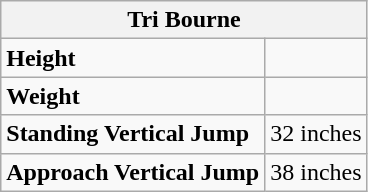<table class="wikitable">
<tr>
<th colspan=2>Tri Bourne</th>
</tr>
<tr>
<td><strong>Height</strong></td>
<td></td>
</tr>
<tr>
<td><strong>Weight</strong></td>
<td></td>
</tr>
<tr>
<td><strong>Standing Vertical Jump</strong></td>
<td>32 inches</td>
</tr>
<tr>
<td><strong>Approach Vertical Jump</strong></td>
<td>38 inches</td>
</tr>
</table>
